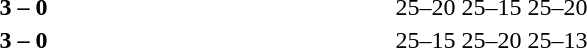<table>
<tr>
<th width=200></th>
<th width=80></th>
<th width=200></th>
<th width=220></th>
</tr>
<tr>
<td align=right><strong></strong></td>
<td align=center><strong>3 – 0</strong></td>
<td></td>
<td>25–20 25–15 25–20</td>
</tr>
<tr>
<td align=right><strong></strong></td>
<td align=center><strong>3 – 0</strong></td>
<td></td>
<td>25–15 25–20 25–13</td>
</tr>
</table>
